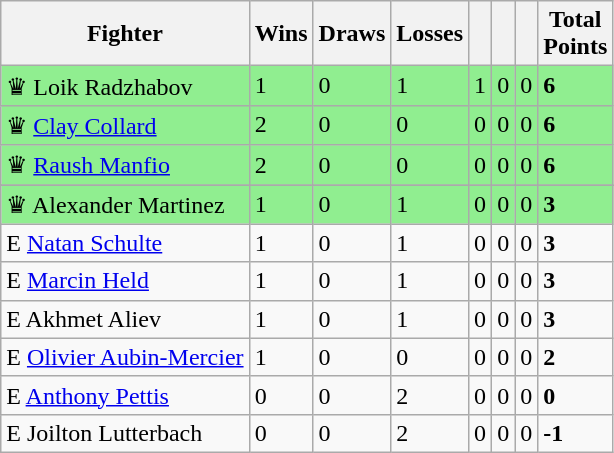<table class="wikitable sortable">
<tr>
<th>Fighter</th>
<th>Wins</th>
<th>Draws</th>
<th>Losses</th>
<th></th>
<th></th>
<th></th>
<th>Total<br> Points</th>
</tr>
<tr style="background:#90EE90;">
<td>♛  Loik Radzhabov</td>
<td>1</td>
<td>0</td>
<td>1</td>
<td>1</td>
<td>0</td>
<td>0</td>
<td><strong>6</strong></td>
</tr>
<tr style="background:#90EE90;">
<td>♛  <a href='#'>Clay Collard</a></td>
<td>2</td>
<td>0</td>
<td>0</td>
<td>0</td>
<td>0</td>
<td>0</td>
<td><strong>6</strong></td>
</tr>
<tr style="background:#90EE90;">
<td>♛  <a href='#'>Raush Manfio</a></td>
<td>2</td>
<td>0</td>
<td>0</td>
<td>0</td>
<td>0</td>
<td>0</td>
<td><strong>6</strong></td>
</tr>
<tr>
</tr>
<tr style="background:#90EE90;">
<td>♛  Alexander Martinez</td>
<td>1</td>
<td>0</td>
<td>1</td>
<td>0</td>
<td>0</td>
<td>0</td>
<td><strong>3</strong></td>
</tr>
<tr>
<td>E  <a href='#'>Natan Schulte</a></td>
<td>1</td>
<td>0</td>
<td>1</td>
<td>0</td>
<td>0</td>
<td>0</td>
<td><strong>3</strong></td>
</tr>
<tr>
<td>E  <a href='#'>Marcin Held</a></td>
<td>1</td>
<td>0</td>
<td>1</td>
<td>0</td>
<td>0</td>
<td>0</td>
<td><strong>3</strong></td>
</tr>
<tr>
<td>E  Akhmet Aliev</td>
<td>1</td>
<td>0</td>
<td>1</td>
<td>0</td>
<td>0</td>
<td>0</td>
<td><strong>3</strong></td>
</tr>
<tr>
<td>E  <a href='#'>Olivier Aubin-Mercier</a></td>
<td>1</td>
<td>0</td>
<td>0</td>
<td>0</td>
<td>0</td>
<td>0</td>
<td><strong>2</strong></td>
</tr>
<tr>
<td>E  <a href='#'>Anthony Pettis</a></td>
<td>0</td>
<td>0</td>
<td>2</td>
<td>0</td>
<td>0</td>
<td>0</td>
<td><strong>0</strong></td>
</tr>
<tr>
<td>E  Joilton Lutterbach</td>
<td>0</td>
<td>0</td>
<td>2</td>
<td>0</td>
<td>0</td>
<td>0</td>
<td><strong>-1</strong></td>
</tr>
</table>
